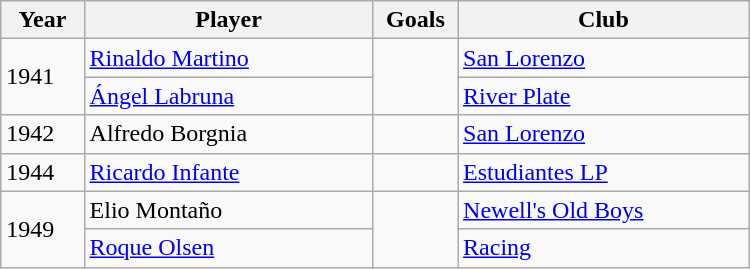<table class="wikitable sortable" width="500px">
<tr>
<th width=50px>Year</th>
<th width=200px>Player</th>
<th width=50px>Goals</th>
<th width=200px>Club</th>
</tr>
<tr>
<td rowspan=2>1941</td>
<td> <a href='#'>Rinaldo Martino</a></td>
<td rowspan=2></td>
<td><a href='#'>San Lorenzo</a></td>
</tr>
<tr>
<td> <a href='#'>Ángel Labruna</a></td>
<td><a href='#'>River Plate</a></td>
</tr>
<tr>
<td>1942</td>
<td> Alfredo Borgnia</td>
<td></td>
<td><a href='#'>San Lorenzo</a></td>
</tr>
<tr>
<td>1944</td>
<td> <a href='#'>Ricardo Infante</a></td>
<td></td>
<td><a href='#'>Estudiantes LP</a></td>
</tr>
<tr>
<td rowspan=2>1949</td>
<td> Elio Montaño</td>
<td rowspan=2></td>
<td><a href='#'>Newell's Old Boys</a></td>
</tr>
<tr>
<td> <a href='#'>Roque Olsen</a></td>
<td><a href='#'>Racing</a></td>
</tr>
</table>
